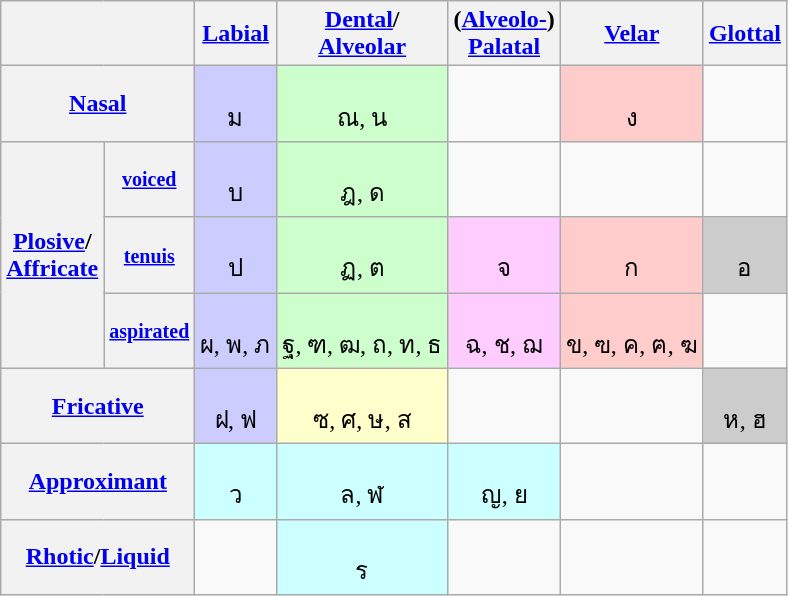<table class="wikitable" style=text-align:center>
<tr>
<th colspan=2></th>
<th><a href='#'>Labial</a></th>
<th><a href='#'>Dental</a>/ <br> <a href='#'>Alveolar</a></th>
<th>(<a href='#'>Alveolo-</a>) <br> <a href='#'>Palatal</a></th>
<th><a href='#'>Velar</a></th>
<th><a href='#'>Glottal</a></th>
</tr>
<tr>
<th colspan=2><a href='#'>Nasal</a></th>
<td style="background-color: #ccf"><br>ม</td>
<td style="background-color: #cfc"><br>ณ, น</td>
<td></td>
<td style="background-color: #fcc"><br>ง</td>
<td></td>
</tr>
<tr>
<th rowspan=3><a href='#'>Plosive</a>/<br><a href='#'>Affricate</a></th>
<th><small><a href='#'>voiced</a></small></th>
<td style="background-color: #ccf"><br>บ</td>
<td style="background-color: #cfc"><br>ฎ, ด</td>
<td></td>
<td></td>
<td></td>
</tr>
<tr>
<th><small><a href='#'>tenuis</a></small></th>
<td style="background-color: #ccf"><br>ป</td>
<td style="background-color: #cfc"><br>ฏ, ต</td>
<td style="background-color: #fcf"><br>จ</td>
<td style="background-color: #fcc"><br>ก</td>
<td style="background-color: #ccc"><br>อ</td>
</tr>
<tr>
<th><small><a href='#'>aspirated</a></small></th>
<td style="background-color: #ccf"><br>ผ, พ, ภ</td>
<td style="background-color: #cfc"><br>ฐ, ฑ, ฒ, ถ, ท, ธ</td>
<td style="background-color: #fcf"><br>ฉ, ช, ฌ</td>
<td style="background-color: #fcc"><br>ข, ฃ, ค, ฅ, ฆ</td>
<td></td>
</tr>
<tr>
<th colspan=2><a href='#'>Fricative</a></th>
<td style="background-color: #ccf"><br>ฝ, ฟ</td>
<td style="background-color: #ffc"><br>ซ, ศ, ษ, ส</td>
<td></td>
<td></td>
<td style="background-color: #ccc"><br>ห, ฮ</td>
</tr>
<tr>
<th colspan=2><a href='#'>Approximant</a></th>
<td style="background-color: #cff"><br>ว</td>
<td style="background-color: #cff"><br>ล, ฬ</td>
<td style="background-color: #cff"><br>ญ, ย</td>
<td></td>
<td></td>
</tr>
<tr>
<th colspan=2><a href='#'>Rhotic</a>/<a href='#'>Liquid</a></th>
<td></td>
<td style="background-color: #cff"><br>ร</td>
<td></td>
<td></td>
<td></td>
</tr>
</table>
